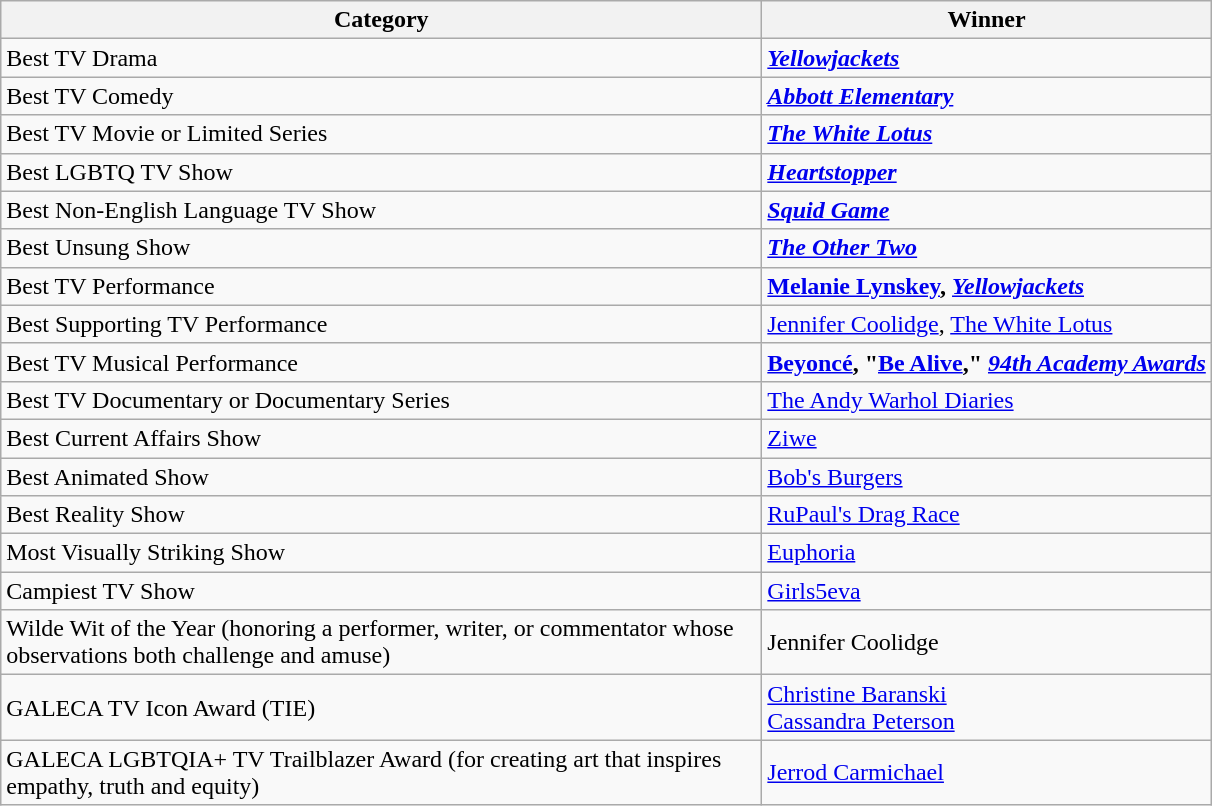<table class="wikitable">
<tr>
<th width="500">Category</th>
<th>Winner</th>
</tr>
<tr>
<td>Best TV Drama</td>
<td><strong><em><a href='#'>Yellowjackets</a></em></strong></td>
</tr>
<tr>
<td>Best TV Comedy</td>
<td><strong><em><a href='#'>Abbott Elementary</a></em></strong></td>
</tr>
<tr>
<td>Best TV Movie or Limited Series</td>
<td><strong><em><a href='#'>The White Lotus</a></em></strong></td>
</tr>
<tr>
<td>Best LGBTQ TV Show</td>
<td><strong><em><a href='#'>Heartstopper</a></em></strong></td>
</tr>
<tr>
<td>Best Non-English Language TV Show</td>
<td><strong><em><a href='#'>Squid Game</a></em></strong></td>
</tr>
<tr>
<td>Best Unsung Show</td>
<td><strong><em><a href='#'>The Other Two</a></em></strong></td>
</tr>
<tr>
<td>Best TV Performance</td>
<td><strong><a href='#'>Melanie Lynskey</a>, <em><a href='#'>Yellowjackets</a><strong><em></td>
</tr>
<tr>
<td>Best Supporting TV Performance</td>
<td></strong><a href='#'>Jennifer Coolidge</a>, </em><a href='#'>The White Lotus</a></em></strong></td>
</tr>
<tr>
<td>Best TV Musical Performance</td>
<td><strong><a href='#'>Beyoncé</a>, "<a href='#'>Be Alive</a>," <em><a href='#'>94th Academy Awards</a><strong><em></td>
</tr>
<tr>
<td>Best TV Documentary or Documentary Series</td>
<td></em></strong><a href='#'>The Andy Warhol Diaries</a><strong><em></td>
</tr>
<tr>
<td>Best Current Affairs Show</td>
<td></em></strong><a href='#'>Ziwe</a><strong><em></td>
</tr>
<tr>
<td>Best Animated Show</td>
<td></em></strong><a href='#'>Bob's Burgers</a><strong><em></td>
</tr>
<tr>
<td>Best Reality Show</td>
<td></em></strong><a href='#'>RuPaul's Drag Race</a><strong><em></td>
</tr>
<tr>
<td>Most Visually Striking Show</td>
<td></em></strong><a href='#'>Euphoria</a><strong><em></td>
</tr>
<tr>
<td>Campiest TV Show</td>
<td></em></strong><a href='#'>Girls5eva</a><strong><em></td>
</tr>
<tr>
<td>Wilde Wit of the Year (honoring a performer, writer, or commentator whose observations both challenge and amuse)</td>
<td></strong>Jennifer Coolidge<strong></td>
</tr>
<tr>
<td>GALECA TV Icon Award (TIE)</td>
<td></strong><a href='#'>Christine Baranski</a><strong>  <br> </strong><a href='#'>Cassandra Peterson</a><strong></td>
</tr>
<tr>
<td>GALECA LGBTQIA+ TV Trailblazer Award (for creating art that inspires empathy, truth and equity)</td>
<td></strong><a href='#'>Jerrod Carmichael</a><strong></td>
</tr>
</table>
